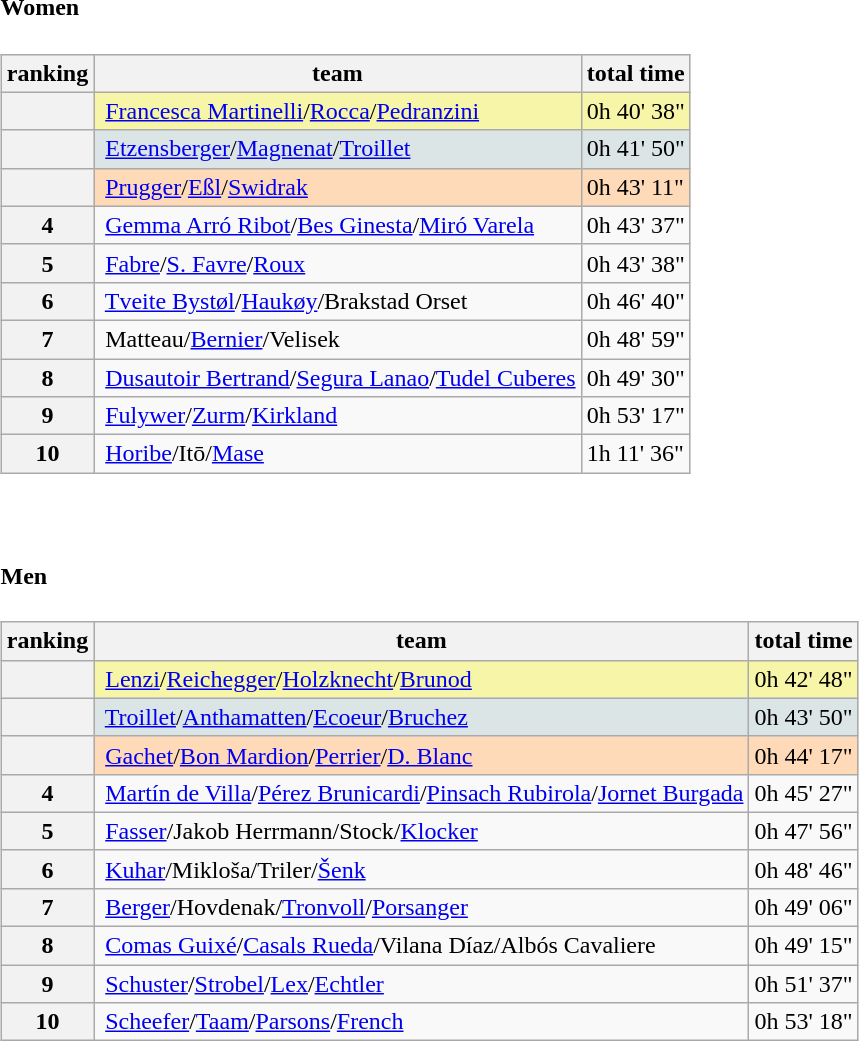<table>
<tr>
<td><br><h4>Women</h4><table class="wikitable">
<tr>
<th>ranking</th>
<th>team</th>
<th>total time</th>
</tr>
<tr>
<th bgcolor="gold"></th>
<td bgcolor="#F7F6A8"> <a href='#'>Francesca Martinelli</a>/<a href='#'>Rocca</a>/<a href='#'>Pedranzini</a></td>
<td bgcolor="#F7F6A8">0h 40' 38"</td>
</tr>
<tr>
<th bgcolor="silver"></th>
<td bgcolor="#DCE5E5"> <a href='#'>Etzensberger</a>/<a href='#'>Magnenat</a>/<a href='#'>Troillet</a></td>
<td bgcolor="#DCE5E5">0h 41' 50"</td>
</tr>
<tr>
<th bgcolor="#cc9966"></th>
<td bgcolor="#FFDAB9"> <a href='#'>Prugger</a>/<a href='#'>Eßl</a>/<a href='#'>Swidrak</a></td>
<td bgcolor="#FFDAB9">0h 43' 11"</td>
</tr>
<tr>
<th>4</th>
<td> <a href='#'>Gemma Arró Ribot</a>/<a href='#'>Bes Ginesta</a>/<a href='#'>Miró Varela</a></td>
<td>0h 43' 37"</td>
</tr>
<tr>
<th>5</th>
<td> <a href='#'>Fabre</a>/<a href='#'>S. Favre</a>/<a href='#'>Roux</a></td>
<td>0h 43' 38"</td>
</tr>
<tr>
<th>6</th>
<td> <a href='#'>Tveite Bystøl</a>/<a href='#'>Haukøy</a>/Brakstad Orset</td>
<td>0h 46' 40"</td>
</tr>
<tr>
<th>7</th>
<td> Matteau/<a href='#'>Bernier</a>/Velisek</td>
<td>0h 48' 59"</td>
</tr>
<tr>
<th>8</th>
<td> <a href='#'>Dusautoir Bertrand</a>/<a href='#'>Segura Lanao</a>/<a href='#'>Tudel Cuberes</a></td>
<td>0h 49' 30"</td>
</tr>
<tr>
<th>9</th>
<td> <a href='#'>Fulywer</a>/<a href='#'>Zurm</a>/<a href='#'>Kirkland</a></td>
<td>0h 53' 17"</td>
</tr>
<tr>
<th>10</th>
<td> <a href='#'>Horibe</a>/Itō/<a href='#'>Mase</a></td>
<td>1h 11' 36"</td>
</tr>
</table>
</td>
</tr>
<tr>
<td><br><h4>Men</h4><table class="wikitable">
<tr>
<th>ranking</th>
<th>team</th>
<th>total time</th>
</tr>
<tr>
<th bgcolor="gold"></th>
<td bgcolor="#F7F6A8"> <a href='#'>Lenzi</a>/<a href='#'>Reichegger</a>/<a href='#'>Holzknecht</a>/<a href='#'>Brunod</a></td>
<td bgcolor="#F7F6A8">0h 42' 48"</td>
</tr>
<tr>
<th bgcolor="silver"></th>
<td bgcolor="#DCE5E5"> <a href='#'>Troillet</a>/<a href='#'>Anthamatten</a>/<a href='#'>Ecoeur</a>/<a href='#'>Bruchez</a></td>
<td bgcolor="#DCE5E5">0h 43' 50"</td>
</tr>
<tr>
<th bgcolor="#cc9966"></th>
<td bgcolor="#FFDAB9"> <a href='#'>Gachet</a>/<a href='#'>Bon Mardion</a>/<a href='#'>Perrier</a>/<a href='#'>D. Blanc</a></td>
<td bgcolor="#FFDAB9">0h 44' 17"</td>
</tr>
<tr>
<th>4</th>
<td> <a href='#'>Martín de Villa</a>/<a href='#'>Pérez Brunicardi</a>/<a href='#'>Pinsach Rubirola</a>/<a href='#'>Jornet Burgada</a></td>
<td>0h 45' 27"</td>
</tr>
<tr>
<th>5</th>
<td> <a href='#'>Fasser</a>/Jakob Herrmann/Stock/<a href='#'>Klocker</a></td>
<td>0h 47' 56"</td>
</tr>
<tr>
<th>6</th>
<td> <a href='#'>Kuhar</a>/Mikloša/Triler/<a href='#'>Šenk</a></td>
<td>0h 48' 46"</td>
</tr>
<tr>
<th>7</th>
<td> <a href='#'>Berger</a>/Hovdenak/<a href='#'>Tronvoll</a>/<a href='#'>Porsanger</a></td>
<td>0h 49' 06"</td>
</tr>
<tr>
<th>8</th>
<td> <a href='#'>Comas Guixé</a>/<a href='#'>Casals Rueda</a>/Vilana Díaz/Albós Cavaliere</td>
<td>0h 49' 15"</td>
</tr>
<tr>
<th>9</th>
<td> <a href='#'>Schuster</a>/<a href='#'>Strobel</a>/<a href='#'>Lex</a>/<a href='#'>Echtler</a></td>
<td>0h 51' 37"</td>
</tr>
<tr>
<th>10</th>
<td> <a href='#'>Scheefer</a>/<a href='#'>Taam</a>/<a href='#'>Parsons</a>/<a href='#'>French</a></td>
<td>0h 53' 18"</td>
</tr>
</table>
</td>
</tr>
</table>
